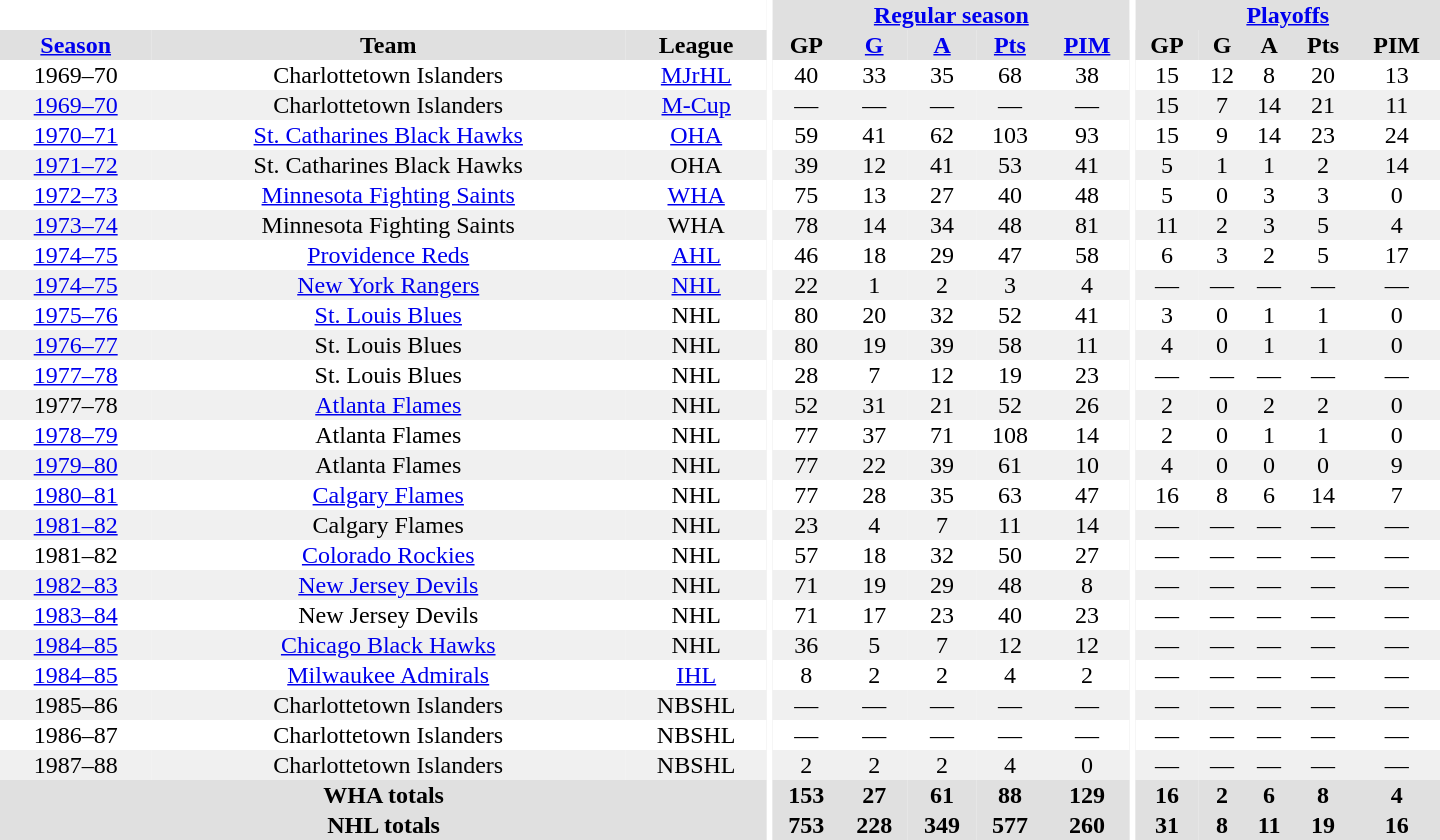<table border="0" cellpadding="1" cellspacing="0" style="text-align:center; width:60em">
<tr bgcolor="#e0e0e0">
<th colspan="3" bgcolor="#ffffff"></th>
<th rowspan="100" bgcolor="#ffffff"></th>
<th colspan="5"><a href='#'>Regular season</a></th>
<th rowspan="100" bgcolor="#ffffff"></th>
<th colspan="5"><a href='#'>Playoffs</a></th>
</tr>
<tr bgcolor="#e0e0e0">
<th><a href='#'>Season</a></th>
<th>Team</th>
<th>League</th>
<th>GP</th>
<th><a href='#'>G</a></th>
<th><a href='#'>A</a></th>
<th><a href='#'>Pts</a></th>
<th><a href='#'>PIM</a></th>
<th>GP</th>
<th>G</th>
<th>A</th>
<th>Pts</th>
<th>PIM</th>
</tr>
<tr>
<td>1969–70</td>
<td>Charlottetown Islanders</td>
<td><a href='#'>MJrHL</a></td>
<td>40</td>
<td>33</td>
<td>35</td>
<td>68</td>
<td>38</td>
<td>15</td>
<td>12</td>
<td>8</td>
<td>20</td>
<td>13</td>
</tr>
<tr bgcolor="#f0f0f0">
<td><a href='#'>1969–70</a></td>
<td>Charlottetown Islanders</td>
<td><a href='#'>M-Cup</a></td>
<td>—</td>
<td>—</td>
<td>—</td>
<td>—</td>
<td>—</td>
<td>15</td>
<td>7</td>
<td>14</td>
<td>21</td>
<td>11</td>
</tr>
<tr>
<td><a href='#'>1970–71</a></td>
<td><a href='#'>St. Catharines Black Hawks</a></td>
<td><a href='#'>OHA</a></td>
<td>59</td>
<td>41</td>
<td>62</td>
<td>103</td>
<td>93</td>
<td>15</td>
<td>9</td>
<td>14</td>
<td>23</td>
<td>24</td>
</tr>
<tr bgcolor="#f0f0f0">
<td><a href='#'>1971–72</a></td>
<td>St. Catharines Black Hawks</td>
<td>OHA</td>
<td>39</td>
<td>12</td>
<td>41</td>
<td>53</td>
<td>41</td>
<td>5</td>
<td>1</td>
<td>1</td>
<td>2</td>
<td>14</td>
</tr>
<tr>
<td><a href='#'>1972–73</a></td>
<td><a href='#'>Minnesota Fighting Saints</a></td>
<td><a href='#'>WHA</a></td>
<td>75</td>
<td>13</td>
<td>27</td>
<td>40</td>
<td>48</td>
<td>5</td>
<td>0</td>
<td>3</td>
<td>3</td>
<td>0</td>
</tr>
<tr bgcolor="#f0f0f0">
<td><a href='#'>1973–74</a></td>
<td>Minnesota Fighting Saints</td>
<td>WHA</td>
<td>78</td>
<td>14</td>
<td>34</td>
<td>48</td>
<td>81</td>
<td>11</td>
<td>2</td>
<td>3</td>
<td>5</td>
<td>4</td>
</tr>
<tr>
<td><a href='#'>1974–75</a></td>
<td><a href='#'>Providence Reds</a></td>
<td><a href='#'>AHL</a></td>
<td>46</td>
<td>18</td>
<td>29</td>
<td>47</td>
<td>58</td>
<td>6</td>
<td>3</td>
<td>2</td>
<td>5</td>
<td>17</td>
</tr>
<tr bgcolor="#f0f0f0">
<td><a href='#'>1974–75</a></td>
<td><a href='#'>New York Rangers</a></td>
<td><a href='#'>NHL</a></td>
<td>22</td>
<td>1</td>
<td>2</td>
<td>3</td>
<td>4</td>
<td>—</td>
<td>—</td>
<td>—</td>
<td>—</td>
<td>—</td>
</tr>
<tr>
<td><a href='#'>1975–76</a></td>
<td><a href='#'>St. Louis Blues</a></td>
<td>NHL</td>
<td>80</td>
<td>20</td>
<td>32</td>
<td>52</td>
<td>41</td>
<td>3</td>
<td>0</td>
<td>1</td>
<td>1</td>
<td>0</td>
</tr>
<tr bgcolor="#f0f0f0">
<td><a href='#'>1976–77</a></td>
<td>St. Louis Blues</td>
<td>NHL</td>
<td>80</td>
<td>19</td>
<td>39</td>
<td>58</td>
<td>11</td>
<td>4</td>
<td>0</td>
<td>1</td>
<td>1</td>
<td>0</td>
</tr>
<tr>
<td><a href='#'>1977–78</a></td>
<td>St. Louis Blues</td>
<td>NHL</td>
<td>28</td>
<td>7</td>
<td>12</td>
<td>19</td>
<td>23</td>
<td>—</td>
<td>—</td>
<td>—</td>
<td>—</td>
<td>—</td>
</tr>
<tr bgcolor="#f0f0f0">
<td>1977–78</td>
<td><a href='#'>Atlanta Flames</a></td>
<td>NHL</td>
<td>52</td>
<td>31</td>
<td>21</td>
<td>52</td>
<td>26</td>
<td>2</td>
<td>0</td>
<td>2</td>
<td>2</td>
<td>0</td>
</tr>
<tr>
<td><a href='#'>1978–79</a></td>
<td>Atlanta Flames</td>
<td>NHL</td>
<td>77</td>
<td>37</td>
<td>71</td>
<td>108</td>
<td>14</td>
<td>2</td>
<td>0</td>
<td>1</td>
<td>1</td>
<td>0</td>
</tr>
<tr bgcolor="#f0f0f0">
<td><a href='#'>1979–80</a></td>
<td>Atlanta Flames</td>
<td>NHL</td>
<td>77</td>
<td>22</td>
<td>39</td>
<td>61</td>
<td>10</td>
<td>4</td>
<td>0</td>
<td>0</td>
<td>0</td>
<td>9</td>
</tr>
<tr>
<td><a href='#'>1980–81</a></td>
<td><a href='#'>Calgary Flames</a></td>
<td>NHL</td>
<td>77</td>
<td>28</td>
<td>35</td>
<td>63</td>
<td>47</td>
<td>16</td>
<td>8</td>
<td>6</td>
<td>14</td>
<td>7</td>
</tr>
<tr bgcolor="#f0f0f0">
<td><a href='#'>1981–82</a></td>
<td>Calgary Flames</td>
<td>NHL</td>
<td>23</td>
<td>4</td>
<td>7</td>
<td>11</td>
<td>14</td>
<td>—</td>
<td>—</td>
<td>—</td>
<td>—</td>
<td>—</td>
</tr>
<tr>
<td>1981–82</td>
<td><a href='#'>Colorado Rockies</a></td>
<td>NHL</td>
<td>57</td>
<td>18</td>
<td>32</td>
<td>50</td>
<td>27</td>
<td>—</td>
<td>—</td>
<td>—</td>
<td>—</td>
<td>—</td>
</tr>
<tr bgcolor="#f0f0f0">
<td><a href='#'>1982–83</a></td>
<td><a href='#'>New Jersey Devils</a></td>
<td>NHL</td>
<td>71</td>
<td>19</td>
<td>29</td>
<td>48</td>
<td>8</td>
<td>—</td>
<td>—</td>
<td>—</td>
<td>—</td>
<td>—</td>
</tr>
<tr>
<td><a href='#'>1983–84</a></td>
<td>New Jersey Devils</td>
<td>NHL</td>
<td>71</td>
<td>17</td>
<td>23</td>
<td>40</td>
<td>23</td>
<td>—</td>
<td>—</td>
<td>—</td>
<td>—</td>
<td>—</td>
</tr>
<tr bgcolor="#f0f0f0">
<td><a href='#'>1984–85</a></td>
<td><a href='#'>Chicago Black Hawks</a></td>
<td>NHL</td>
<td>36</td>
<td>5</td>
<td>7</td>
<td>12</td>
<td>12</td>
<td>—</td>
<td>—</td>
<td>—</td>
<td>—</td>
<td>—</td>
</tr>
<tr>
<td><a href='#'>1984–85</a></td>
<td><a href='#'>Milwaukee Admirals</a></td>
<td><a href='#'>IHL</a></td>
<td>8</td>
<td>2</td>
<td>2</td>
<td>4</td>
<td>2</td>
<td>—</td>
<td>—</td>
<td>—</td>
<td>—</td>
<td>—</td>
</tr>
<tr bgcolor="#f0f0f0">
<td>1985–86</td>
<td>Charlottetown Islanders</td>
<td>NBSHL</td>
<td>—</td>
<td>—</td>
<td>—</td>
<td>—</td>
<td>—</td>
<td>—</td>
<td>—</td>
<td>—</td>
<td>—</td>
<td>—</td>
</tr>
<tr>
<td>1986–87</td>
<td>Charlottetown Islanders</td>
<td>NBSHL</td>
<td>—</td>
<td>—</td>
<td>—</td>
<td>—</td>
<td>—</td>
<td>—</td>
<td>—</td>
<td>—</td>
<td>—</td>
<td>—</td>
</tr>
<tr bgcolor="#f0f0f0">
<td>1987–88</td>
<td>Charlottetown Islanders</td>
<td>NBSHL</td>
<td>2</td>
<td>2</td>
<td>2</td>
<td>4</td>
<td>0</td>
<td>—</td>
<td>—</td>
<td>—</td>
<td>—</td>
<td>—</td>
</tr>
<tr bgcolor="#e0e0e0">
<th colspan="3">WHA totals</th>
<th>153</th>
<th>27</th>
<th>61</th>
<th>88</th>
<th>129</th>
<th>16</th>
<th>2</th>
<th>6</th>
<th>8</th>
<th>4</th>
</tr>
<tr bgcolor="#e0e0e0">
<th colspan="3">NHL totals</th>
<th>753</th>
<th>228</th>
<th>349</th>
<th>577</th>
<th>260</th>
<th>31</th>
<th>8</th>
<th>11</th>
<th>19</th>
<th>16</th>
</tr>
</table>
